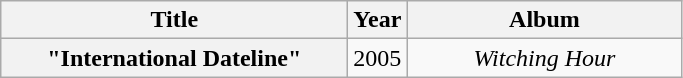<table class="wikitable plainrowheaders" style="text-align:center">
<tr>
<th scope="col" style="width:14em;">Title</th>
<th scope="col">Year</th>
<th scope="col" style="width:11em;">Album</th>
</tr>
<tr>
<th scope="row">"International Dateline"</th>
<td>2005</td>
<td><em>Witching Hour</em></td>
</tr>
</table>
